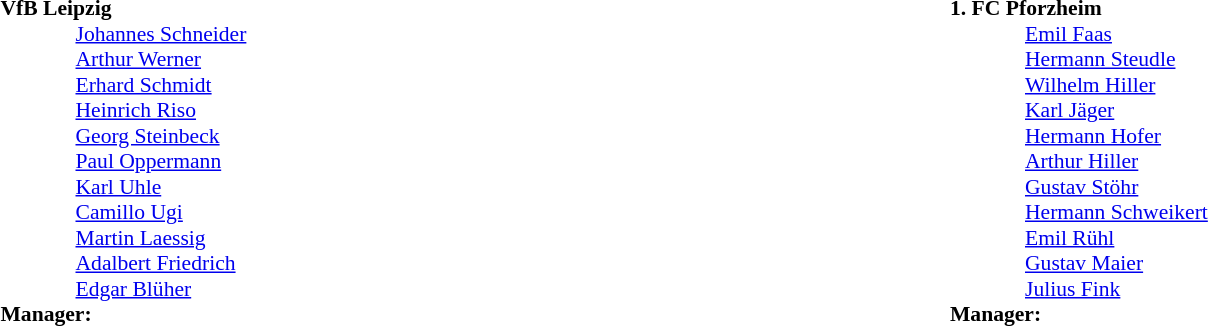<table width="100%">
<tr>
<td valign="top" width="50%"><br><table style="font-size: 90%" cellspacing="0" cellpadding="0">
<tr>
<td colspan="4"><strong>VfB Leipzig</strong></td>
</tr>
<tr>
<th width="25"></th>
<th width="25"></th>
</tr>
<tr>
<td></td>
<td><strong></strong></td>
<td><a href='#'>Johannes Schneider</a></td>
</tr>
<tr>
<td></td>
<td><strong></strong></td>
<td><a href='#'>Arthur Werner</a></td>
</tr>
<tr>
<td></td>
<td><strong></strong></td>
<td><a href='#'>Erhard Schmidt</a></td>
</tr>
<tr>
<td></td>
<td><strong></strong></td>
<td><a href='#'>Heinrich Riso</a></td>
</tr>
<tr>
<td></td>
<td><strong></strong></td>
<td><a href='#'>Georg Steinbeck</a></td>
</tr>
<tr>
<td></td>
<td><strong></strong></td>
<td><a href='#'>Paul Oppermann</a></td>
</tr>
<tr>
<td></td>
<td><strong></strong></td>
<td><a href='#'>Karl Uhle</a></td>
</tr>
<tr>
<td></td>
<td><strong></strong></td>
<td><a href='#'>Camillo Ugi</a></td>
</tr>
<tr>
<td></td>
<td><strong></strong></td>
<td><a href='#'>Martin Laessig</a></td>
</tr>
<tr>
<td></td>
<td><strong></strong></td>
<td><a href='#'>Adalbert Friedrich</a></td>
</tr>
<tr>
<td></td>
<td><strong></strong></td>
<td><a href='#'>Edgar Blüher</a></td>
</tr>
<tr>
<td colspan=4><strong>Manager:</strong></td>
</tr>
<tr>
<td colspan="4"></td>
</tr>
</table>
</td>
<td valign="top"></td>
<td valign="top" width="50%"><br><table style="font-size: 90%" cellspacing="0" cellpadding="0">
<tr>
<td colspan="4"><strong>1. FC Pforzheim</strong></td>
</tr>
<tr>
<th width="25"></th>
<th width="25"></th>
</tr>
<tr>
<td></td>
<td><strong></strong></td>
<td><a href='#'>Emil Faas</a></td>
</tr>
<tr>
<td></td>
<td><strong></strong></td>
<td><a href='#'>Hermann Steudle</a></td>
</tr>
<tr>
<td></td>
<td><strong></strong></td>
<td><a href='#'>Wilhelm Hiller</a></td>
</tr>
<tr>
<td></td>
<td><strong></strong></td>
<td><a href='#'>Karl Jäger</a></td>
</tr>
<tr>
<td></td>
<td><strong></strong></td>
<td><a href='#'>Hermann Hofer</a></td>
</tr>
<tr>
<td></td>
<td><strong></strong></td>
<td><a href='#'>Arthur Hiller</a></td>
</tr>
<tr>
<td></td>
<td><strong></strong></td>
<td><a href='#'>Gustav Stöhr</a></td>
</tr>
<tr>
<td></td>
<td><strong></strong></td>
<td><a href='#'>Hermann Schweikert</a></td>
</tr>
<tr>
<td></td>
<td><strong></strong></td>
<td><a href='#'>Emil Rühl</a></td>
</tr>
<tr>
<td></td>
<td><strong></strong></td>
<td><a href='#'>Gustav Maier</a></td>
</tr>
<tr>
<td></td>
<td><strong></strong></td>
<td><a href='#'>Julius Fink</a></td>
</tr>
<tr>
<td colspan=4><strong>Manager:</strong></td>
</tr>
<tr>
<td colspan="4"></td>
</tr>
</table>
</td>
</tr>
</table>
